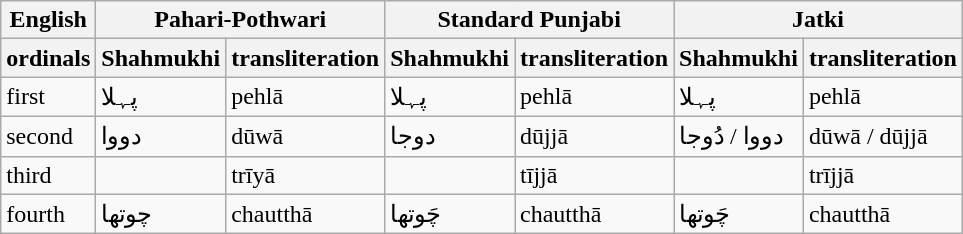<table class="wikitable">
<tr>
<th>English</th>
<th colspan="2">Pahari-Pothwari</th>
<th colspan="2">Standard Punjabi</th>
<th colspan="2">Jatki</th>
</tr>
<tr>
<th>ordinals</th>
<th>Shahmukhi</th>
<th>transliteration</th>
<th>Shahmukhi</th>
<th>transliteration</th>
<th>Shahmukhi</th>
<th>transliteration</th>
</tr>
<tr>
<td>first</td>
<td>پہلا</td>
<td>pehlā</td>
<td>پہلا</td>
<td>pehlā</td>
<td>پہلا</td>
<td>pehlā</td>
</tr>
<tr>
<td>second</td>
<td>دووا</td>
<td>dūwā</td>
<td>دوجا</td>
<td>dūjjā</td>
<td>دووا / دُوجا</td>
<td>dūwā / dūjjā</td>
</tr>
<tr>
<td>third</td>
<td></td>
<td>trīyā</td>
<td></td>
<td>tījjā</td>
<td></td>
<td>trījjā</td>
</tr>
<tr>
<td>fourth</td>
<td>چوتھا</td>
<td>chautthā</td>
<td>چَوتھا</td>
<td>chautthā</td>
<td>چَوتھا</td>
<td>chautthā</td>
</tr>
</table>
